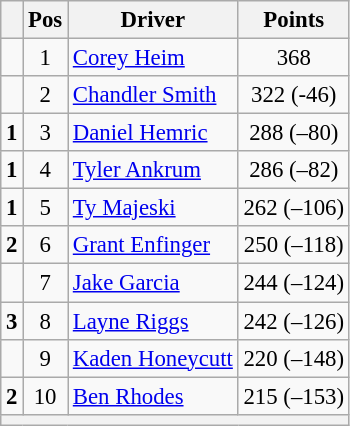<table class="wikitable" style="font-size: 95%;">
<tr>
<th></th>
<th>Pos</th>
<th>Driver</th>
<th>Points</th>
</tr>
<tr>
<td align="left"></td>
<td style="text-align:center;">1</td>
<td><a href='#'>Corey Heim</a></td>
<td style="text-align:center;">368</td>
</tr>
<tr>
<td align="left"></td>
<td style="text-align:center;">2</td>
<td><a href='#'>Chandler Smith</a></td>
<td style="text-align:center;">322 (-46)</td>
</tr>
<tr>
<td align="left"> <strong>1</strong></td>
<td style="text-align:center;">3</td>
<td><a href='#'>Daniel Hemric</a></td>
<td style="text-align:center;">288 (–80)</td>
</tr>
<tr>
<td align="left"> <strong>1</strong></td>
<td style="text-align:center;">4</td>
<td><a href='#'>Tyler Ankrum</a></td>
<td style="text-align:center;">286 (–82)</td>
</tr>
<tr>
<td align="left"> <strong>1</strong></td>
<td style="text-align:center;">5</td>
<td><a href='#'>Ty Majeski</a></td>
<td style="text-align:center;">262 (–106)</td>
</tr>
<tr>
<td align="left"> <strong>2</strong></td>
<td style="text-align:center;">6</td>
<td><a href='#'>Grant Enfinger</a></td>
<td style="text-align:center;">250 (–118)</td>
</tr>
<tr>
<td align="left"></td>
<td style="text-align:center;">7</td>
<td><a href='#'>Jake Garcia</a></td>
<td style="text-align:center;">244 (–124)</td>
</tr>
<tr>
<td align="left"> <strong>3</strong></td>
<td style="text-align:center;">8</td>
<td><a href='#'>Layne Riggs</a></td>
<td style="text-align:center;">242 (–126)</td>
</tr>
<tr>
<td align="left"></td>
<td style="text-align:center;">9</td>
<td><a href='#'>Kaden Honeycutt</a></td>
<td style="text-align:center;">220 (–148)</td>
</tr>
<tr>
<td align="left"> <strong>2</strong></td>
<td style="text-align:center;">10</td>
<td><a href='#'>Ben Rhodes</a></td>
<td style="text-align:center;">215 (–153)</td>
</tr>
<tr class="sortbottom">
<th colspan="9"></th>
</tr>
</table>
